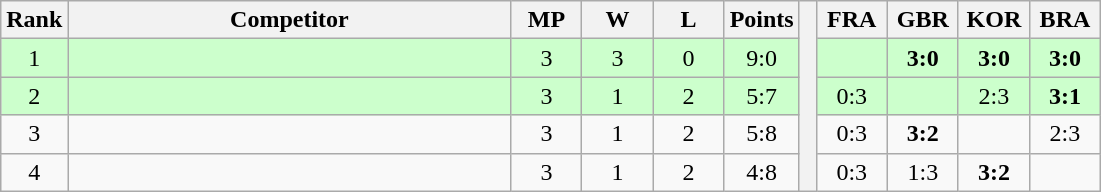<table class="wikitable" style="text-align:center">
<tr>
<th>Rank</th>
<th style="width:18em">Competitor</th>
<th style="width:2.5em">MP</th>
<th style="width:2.5em">W</th>
<th style="width:2.5em">L</th>
<th>Points</th>
<th rowspan="5"> </th>
<th style="width:2.5em">FRA</th>
<th style="width:2.5em">GBR</th>
<th style="width:2.5em">KOR</th>
<th style="width:2.5em">BRA</th>
</tr>
<tr style="background:#cfc;">
<td>1</td>
<td style="text-align:left"></td>
<td>3</td>
<td>3</td>
<td>0</td>
<td>9:0</td>
<td></td>
<td><strong>3:0</strong></td>
<td><strong>3:0</strong></td>
<td><strong>3:0</strong></td>
</tr>
<tr style="background:#cfc;">
<td>2</td>
<td style="text-align:left"></td>
<td>3</td>
<td>1</td>
<td>2</td>
<td>5:7</td>
<td>0:3</td>
<td></td>
<td>2:3</td>
<td><strong>3:1</strong></td>
</tr>
<tr>
<td>3</td>
<td style="text-align:left"></td>
<td>3</td>
<td>1</td>
<td>2</td>
<td>5:8</td>
<td>0:3</td>
<td><strong>3:2</strong></td>
<td></td>
<td>2:3</td>
</tr>
<tr>
<td>4</td>
<td style="text-align:left"></td>
<td>3</td>
<td>1</td>
<td>2</td>
<td>4:8</td>
<td>0:3</td>
<td>1:3</td>
<td><strong>3:2</strong></td>
<td></td>
</tr>
</table>
